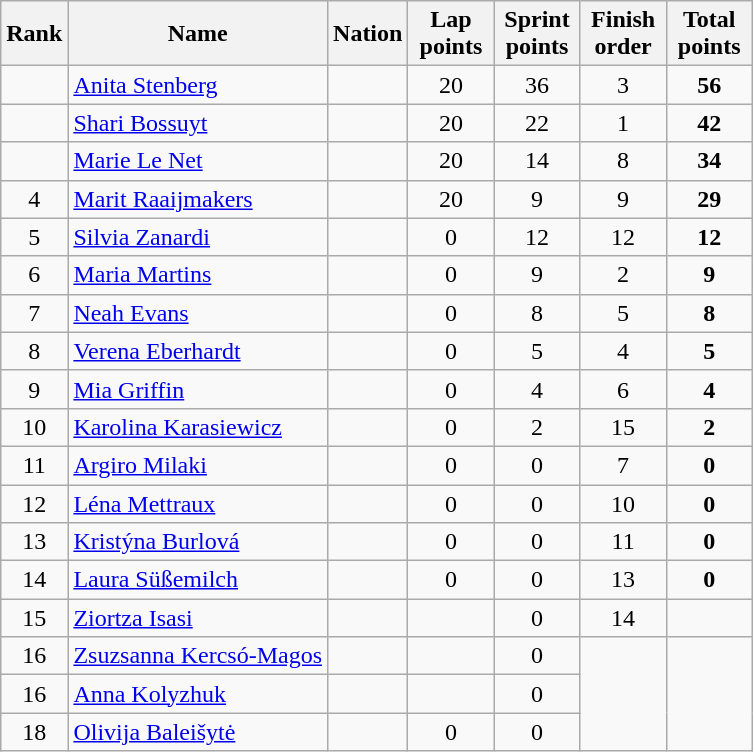<table class="wikitable sortable" style="text-align:center">
<tr>
<th>Rank</th>
<th>Name</th>
<th>Nation</th>
<th width=50>Lap points</th>
<th width=50>Sprint points</th>
<th width=50>Finish order</th>
<th width=50>Total points</th>
</tr>
<tr>
<td></td>
<td align=left><a href='#'>Anita Stenberg</a></td>
<td align=left></td>
<td>20</td>
<td>36</td>
<td>3</td>
<td><strong>56</strong></td>
</tr>
<tr>
<td></td>
<td align=left><a href='#'>Shari Bossuyt</a></td>
<td align=left></td>
<td>20</td>
<td>22</td>
<td>1</td>
<td><strong>42</strong></td>
</tr>
<tr>
<td></td>
<td align=left><a href='#'>Marie Le Net</a></td>
<td align=left></td>
<td>20</td>
<td>14</td>
<td>8</td>
<td><strong>34</strong></td>
</tr>
<tr>
<td>4</td>
<td align=left><a href='#'>Marit Raaijmakers</a></td>
<td align=left></td>
<td>20</td>
<td>9</td>
<td>9</td>
<td><strong>29</strong></td>
</tr>
<tr>
<td>5</td>
<td align=left><a href='#'>Silvia Zanardi</a></td>
<td align=left></td>
<td>0</td>
<td>12</td>
<td>12</td>
<td><strong>12</strong></td>
</tr>
<tr>
<td>6</td>
<td align=left><a href='#'>Maria Martins</a></td>
<td align=left></td>
<td>0</td>
<td>9</td>
<td>2</td>
<td><strong>9</strong></td>
</tr>
<tr>
<td>7</td>
<td align=left><a href='#'>Neah Evans</a></td>
<td align=left></td>
<td>0</td>
<td>8</td>
<td>5</td>
<td><strong>8</strong></td>
</tr>
<tr>
<td>8</td>
<td align=left><a href='#'>Verena Eberhardt</a></td>
<td align=left></td>
<td>0</td>
<td>5</td>
<td>4</td>
<td><strong>5</strong></td>
</tr>
<tr>
<td>9</td>
<td align=left><a href='#'>Mia Griffin</a></td>
<td align=left></td>
<td>0</td>
<td>4</td>
<td>6</td>
<td><strong>4</strong></td>
</tr>
<tr>
<td>10</td>
<td align=left><a href='#'>Karolina Karasiewicz</a></td>
<td align=left></td>
<td>0</td>
<td>2</td>
<td>15</td>
<td><strong>2</strong></td>
</tr>
<tr>
<td>11</td>
<td align=left><a href='#'>Argiro Milaki</a></td>
<td align="left"></td>
<td>0</td>
<td>0</td>
<td>7</td>
<td><strong>0</strong></td>
</tr>
<tr>
<td>12</td>
<td align=left><a href='#'>Léna Mettraux</a></td>
<td align="left"></td>
<td>0</td>
<td>0</td>
<td>10</td>
<td><strong>0</strong></td>
</tr>
<tr>
<td>13</td>
<td align=left><a href='#'>Kristýna Burlová</a></td>
<td align="left"></td>
<td>0</td>
<td>0</td>
<td>11</td>
<td><strong>0</strong></td>
</tr>
<tr>
<td>14</td>
<td align=left><a href='#'>Laura Süßemilch</a></td>
<td align=left></td>
<td>0</td>
<td>0</td>
<td>13</td>
<td><strong>0</strong></td>
</tr>
<tr>
<td>15</td>
<td align=left><a href='#'>Ziortza Isasi</a></td>
<td align=left></td>
<td></td>
<td>0</td>
<td>14</td>
<td><strong></strong></td>
</tr>
<tr>
<td>16</td>
<td align=left><a href='#'>Zsuzsanna Kercsó-Magos</a></td>
<td align="left"></td>
<td></td>
<td>0</td>
<td rowspan=3></td>
<td rowspan=3></td>
</tr>
<tr>
<td>16</td>
<td align=left><a href='#'>Anna Kolyzhuk</a></td>
<td align="left"></td>
<td></td>
<td>0</td>
</tr>
<tr>
<td>18</td>
<td align=left><a href='#'>Olivija Baleišytė</a></td>
<td align=left></td>
<td>0</td>
<td>0</td>
</tr>
</table>
